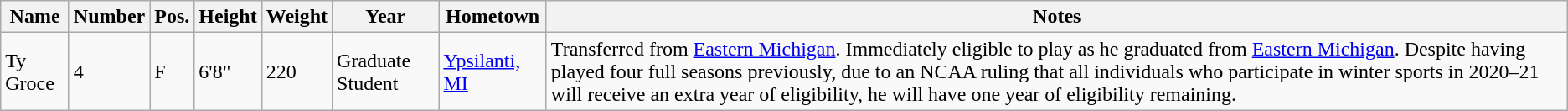<table class="wikitable sortable" border="1">
<tr>
<th>Name</th>
<th>Number</th>
<th>Pos.</th>
<th>Height</th>
<th>Weight</th>
<th>Year</th>
<th>Hometown</th>
<th class="unsortable">Notes</th>
</tr>
<tr>
<td sortname>Ty Groce</td>
<td>4</td>
<td>F</td>
<td>6'8"</td>
<td>220</td>
<td>Graduate Student</td>
<td><a href='#'>Ypsilanti, MI</a></td>
<td>Transferred from <a href='#'>Eastern Michigan</a>. Immediately eligible to play as he graduated from <a href='#'>Eastern Michigan</a>. Despite having played four full seasons previously, due to an NCAA ruling that all individuals who participate in winter sports in 2020–21 will receive an extra year of eligibility, he will have one year of eligibility remaining.</td>
</tr>
</table>
